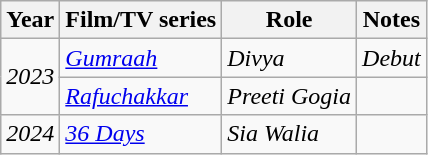<table class="wikitable">
<tr>
<th scope="col">Year</th>
<th scope="col">Film/TV series</th>
<th scope="col">Role</th>
<th scope="col">Notes</th>
</tr>
<tr>
<td rowspan="2"><em>2023</em></td>
<td><a href='#'><em>Gumraah</em></a></td>
<td><em>Divya</em></td>
<td><em>Debut</em></td>
</tr>
<tr>
<td><em><a href='#'>Rafuchakkar</a></em></td>
<td><em>Preeti Gogia</em></td>
<td></td>
</tr>
<tr>
<td><em>2024</em></td>
<td><a href='#'><em>36 Days</em></a></td>
<td><em>Sia Walia</em></td>
<td></td>
</tr>
</table>
